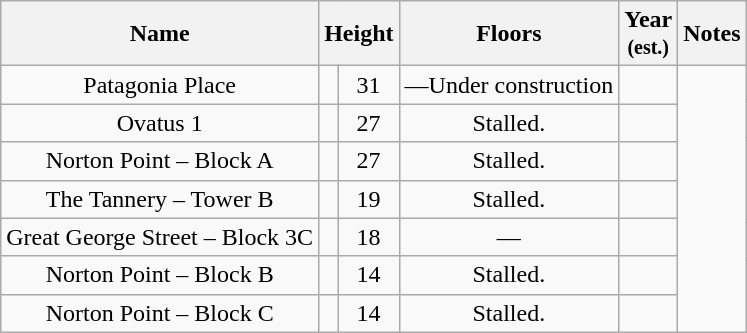<table class="wikitable sortable">
<tr>
<th>Name</th>
<th colspan=2>Height</th>
<th>Floors</th>
<th>Year<br><small>(est.)</small></th>
<th>Notes</th>
</tr>
<tr>
<td align="center">Patagonia Place</td>
<td></td>
<td align="center">31</td>
<td align="center">—Under construction</td>
<td align="center"></td>
</tr>
<tr>
<td align="center">Ovatus 1</td>
<td></td>
<td align="center">27</td>
<td align="center">Stalled.</td>
<td align="center"></td>
</tr>
<tr>
<td align="center">Norton Point – Block A</td>
<td></td>
<td align="center">27</td>
<td align="center">Stalled.</td>
<td align="center"></td>
</tr>
<tr>
<td align="center">The Tannery – Tower B</td>
<td></td>
<td align="center">19</td>
<td align="center">Stalled.</td>
<td align="center"></td>
</tr>
<tr>
<td align="center">Great George Street – Block 3C</td>
<td></td>
<td align="center">18</td>
<td align="center">—</td>
<td align="center"></td>
</tr>
<tr>
<td align="center">Norton Point – Block B</td>
<td></td>
<td align="center">14</td>
<td align="center">Stalled.</td>
<td align="center"></td>
</tr>
<tr>
<td align="center">Norton Point – Block C</td>
<td></td>
<td align="center">14</td>
<td align="center">Stalled.</td>
<td align="center"></td>
</tr>
</table>
